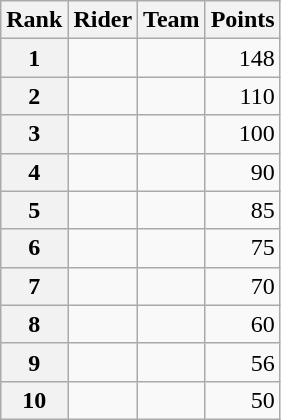<table class="wikitable">
<tr>
<th scope="col">Rank</th>
<th scope="col">Rider</th>
<th scope="col">Team</th>
<th scope="col">Points</th>
</tr>
<tr>
<th scope="row">1</th>
<td></td>
<td></td>
<td style="text-align:right;">148</td>
</tr>
<tr>
<th scope="row">2</th>
<td></td>
<td></td>
<td style="text-align:right;">110</td>
</tr>
<tr>
<th scope="row">3</th>
<td></td>
<td></td>
<td style="text-align:right;">100</td>
</tr>
<tr>
<th scope="row">4</th>
<td></td>
<td></td>
<td style="text-align:right;">90</td>
</tr>
<tr>
<th scope="row">5</th>
<td></td>
<td></td>
<td style="text-align:right;">85</td>
</tr>
<tr>
<th scope="row">6</th>
<td></td>
<td></td>
<td style="text-align:right;">75</td>
</tr>
<tr>
<th scope="row">7</th>
<td></td>
<td></td>
<td style="text-align:right;">70</td>
</tr>
<tr>
<th scope="row">8</th>
<td></td>
<td></td>
<td style="text-align:right;">60</td>
</tr>
<tr>
<th scope="row">9</th>
<td></td>
<td></td>
<td style="text-align:right;">56</td>
</tr>
<tr>
<th scope="row">10</th>
<td></td>
<td></td>
<td style="text-align:right;">50</td>
</tr>
</table>
